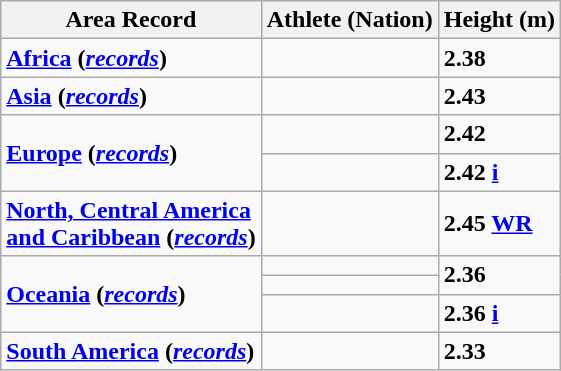<table class="wikitable">
<tr>
<th>Area Record</th>
<th>Athlete (Nation)</th>
<th>Height (m)</th>
</tr>
<tr>
<td><strong><a href='#'>Africa</a> (<em><a href='#'>records</a></em>)</strong></td>
<td></td>
<td><strong>2.38</strong></td>
</tr>
<tr>
<td><strong><a href='#'>Asia</a> (<em><a href='#'>records</a></em>)</strong></td>
<td></td>
<td><strong>2.43</strong></td>
</tr>
<tr>
<td rowspan="2"><strong><a href='#'>Europe</a> (<em><a href='#'>records</a></em>)</strong></td>
<td></td>
<td><strong>2.42</strong></td>
</tr>
<tr>
<td></td>
<td><strong>2.42 <a href='#'><abbr>i</abbr></a></strong></td>
</tr>
<tr>
<td><strong><a href='#'>North, Central America<br>and Caribbean</a></strong> <strong>(<em><a href='#'>records</a></em>)</strong></td>
<td></td>
<td><strong>2.45 <a href='#'><abbr>WR</abbr></a></strong></td>
</tr>
<tr>
<td rowspan="3"><strong><a href='#'>Oceania</a> (<em><a href='#'>records</a></em>)</strong></td>
<td></td>
<td rowspan="2"><strong>2.36</strong></td>
</tr>
<tr>
<td></td>
</tr>
<tr>
<td></td>
<td><strong>2.36 <a href='#'><abbr>i</abbr></a></strong></td>
</tr>
<tr>
<td><strong><a href='#'>South America</a> (<em><a href='#'>records</a></em>)</strong></td>
<td></td>
<td><strong>2.33</strong></td>
</tr>
</table>
